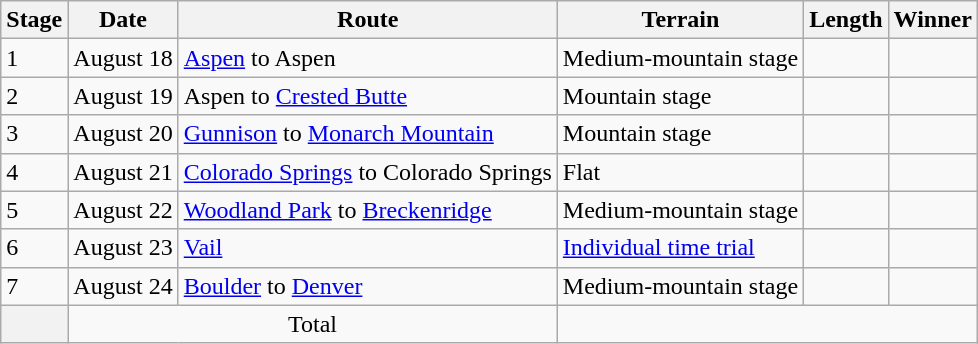<table class="wikitable">
<tr>
<th>Stage</th>
<th>Date</th>
<th>Route</th>
<th>Terrain</th>
<th>Length</th>
<th>Winner</th>
</tr>
<tr>
<td style="align:center;">1</td>
<td>August 18</td>
<td><a href='#'>Aspen</a> to Aspen</td>
<td> Medium-mountain stage</td>
<td></td>
<td></td>
</tr>
<tr>
<td style="align:center;">2</td>
<td>August 19</td>
<td>Aspen to <a href='#'>Crested Butte</a></td>
<td> Mountain stage</td>
<td></td>
<td></td>
</tr>
<tr>
<td style="align:center;">3</td>
<td>August 20</td>
<td><a href='#'>Gunnison</a> to <a href='#'>Monarch Mountain</a></td>
<td> Mountain stage</td>
<td></td>
<td></td>
</tr>
<tr>
<td style="align:center;">4</td>
<td>August 21</td>
<td><a href='#'>Colorado Springs</a> to Colorado Springs</td>
<td> Flat</td>
<td></td>
<td></td>
</tr>
<tr>
<td style="align:center;">5</td>
<td>August 22</td>
<td><a href='#'>Woodland Park</a> to <a href='#'>Breckenridge</a></td>
<td> Medium-mountain stage</td>
<td></td>
<td></td>
</tr>
<tr>
<td style="align:center;">6</td>
<td>August 23</td>
<td><a href='#'>Vail</a></td>
<td> <a href='#'>Individual time trial</a></td>
<td></td>
<td></td>
</tr>
<tr>
<td style="align:center;">7</td>
<td>August 24</td>
<td><a href='#'>Boulder</a> to <a href='#'>Denver</a></td>
<td> Medium-mountain stage</td>
<td></td>
<td></td>
</tr>
<tr>
<th></th>
<td colspan="2" style="text-align:center;">Total</td>
<td colspan="5" style="text-align:center;"></td>
</tr>
</table>
